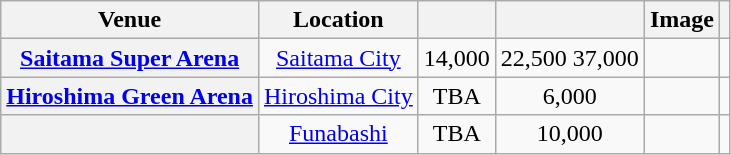<table class="wikitable plainrowheaders" style="text-align:center;">
<tr>
<th scope=col>Venue</th>
<th scope=col>Location</th>
<th scope=col></th>
<th scope=col></th>
<th scope=col>Image</th>
<th scope=col></th>
</tr>
<tr>
<th scope=row><a href='#'>Saitama Super Arena</a></th>
<td><a href='#'>Saitama City</a> </td>
<td>14,000</td>
<td>22,500  37,000 </td>
<td></td>
<td></td>
</tr>
<tr>
<th scope=row><a href='#'>Hiroshima Green Arena</a></th>
<td><a href='#'>Hiroshima City</a> </td>
<td>TBA</td>
<td>6,000</td>
<td></td>
<td></td>
</tr>
<tr>
<th scope=row></th>
<td><a href='#'>Funabashi</a> </td>
<td>TBA</td>
<td>10,000</td>
<td></td>
<td></td>
</tr>
</table>
